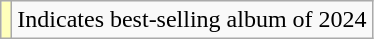<table class="wikitable">
<tr>
<td style="background-color:#FFFFBB"></td>
<td>Indicates best-selling album of 2024</td>
</tr>
</table>
